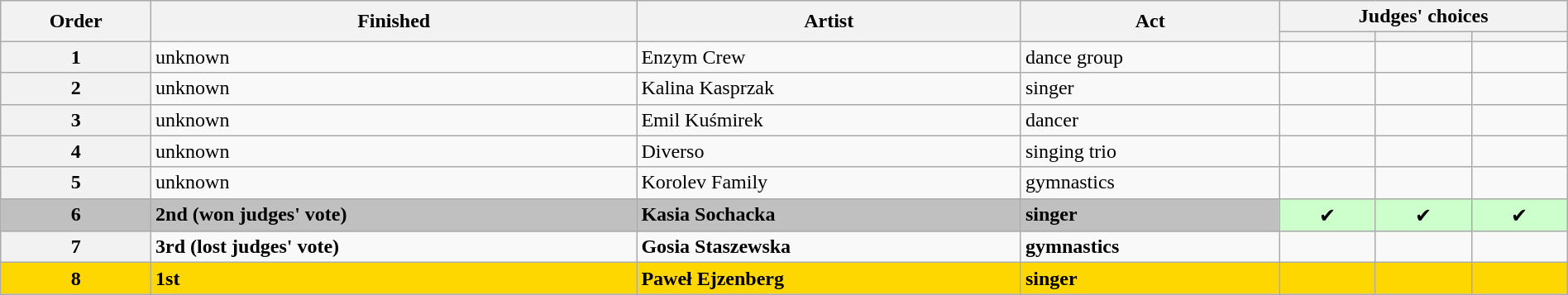<table class="wikitable sortable" style="width:100%;">
<tr>
<th rowspan=2>Order</th>
<th rowspan=2>Finished</th>
<th rowspan=2 class="unsortable">Artist</th>
<th rowspan=2 class="unsortable">Act</th>
<th colspan=3 class="unsortable">Judges' choices</th>
</tr>
<tr>
<th width="70"></th>
<th width="70"></th>
<th width="70"></th>
</tr>
<tr>
<th>1</th>
<td>unknown</td>
<td>Enzym Crew</td>
<td>dance group</td>
<td></td>
<td></td>
<td></td>
</tr>
<tr>
<th>2</th>
<td>unknown</td>
<td>Kalina Kasprzak</td>
<td>singer</td>
<td></td>
<td></td>
<td></td>
</tr>
<tr>
<th>3</th>
<td>unknown</td>
<td>Emil Kuśmirek</td>
<td>dancer</td>
<td></td>
<td></td>
<td></td>
</tr>
<tr>
<th>4</th>
<td>unknown</td>
<td>Diverso</td>
<td>singing trio</td>
<td></td>
<td></td>
<td></td>
</tr>
<tr>
<th>5</th>
<td>unknown</td>
<td>Korolev Family</td>
<td>gymnastics</td>
<td></td>
<td></td>
<td></td>
</tr>
<tr>
<th style="background:silver;">6</th>
<td style="background:silver;"><strong>2nd (won judges' vote)</strong></td>
<td style="background:silver;"><strong>Kasia Sochacka</strong></td>
<td style="background:silver;"><strong>singer</strong></td>
<td style="background:#cfc; text-align:center;">✔</td>
<td style="background:#cfc; text-align:center;">✔</td>
<td style="background:#cfc; text-align:center;">✔</td>
</tr>
<tr>
<th>7</th>
<td><strong>3rd (lost judges' vote)</strong></td>
<td><strong>Gosia Staszewska</strong></td>
<td><strong>gymnastics</strong></td>
<td></td>
<td></td>
<td></td>
</tr>
<tr>
<th style="background:gold;">8</th>
<td style="background:gold;"><strong>1st</strong></td>
<td style="background:gold;"><strong>Paweł Ejzenberg</strong></td>
<td style="background:gold;"><strong>singer</strong></td>
<td style="background:gold;"></td>
<td style="background:gold;"></td>
<td style="background:gold;"></td>
</tr>
</table>
